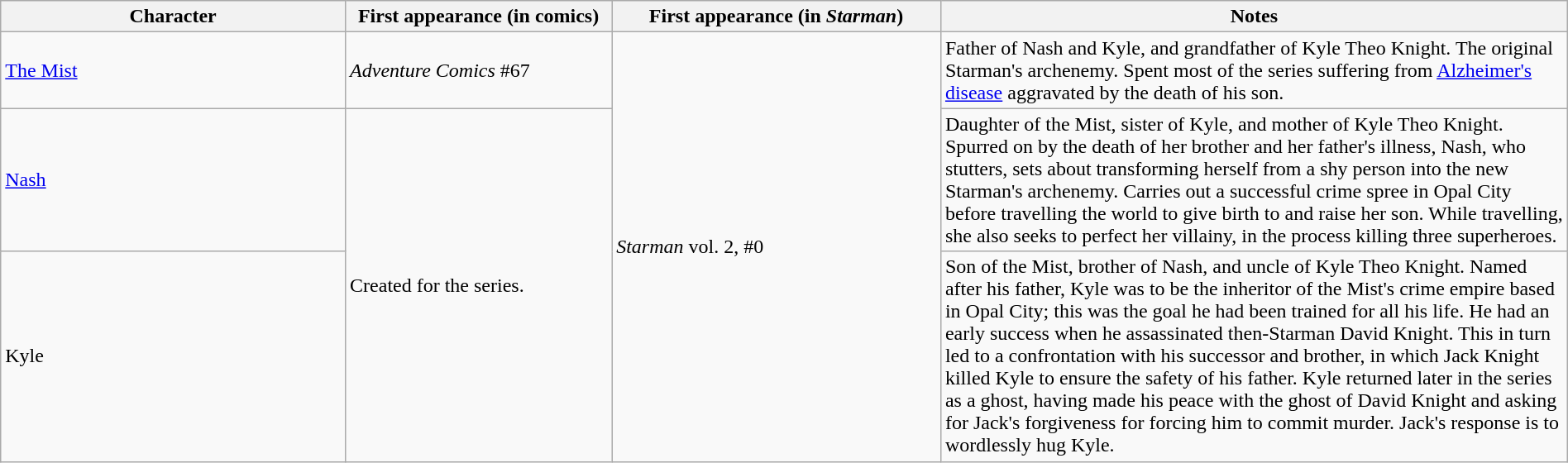<table class="wikitable" width=100%>
<tr>
<th width=22%>Character</th>
<th width=17%>First appearance (in comics)</th>
<th width=21%>First appearance (in <em>Starman</em>)</th>
<th width=40%>Notes</th>
</tr>
<tr>
<td><a href='#'>The Mist</a></td>
<td><em>Adventure Comics</em> #67</td>
<td rowspan=3><em>Starman</em> vol. 2, #0</td>
<td>Father of Nash and Kyle, and grandfather of Kyle Theo Knight. The original Starman's archenemy. Spent most of the series suffering from <a href='#'>Alzheimer's disease</a> aggravated by the death of his son.</td>
</tr>
<tr>
<td><a href='#'>Nash</a></td>
<td rowspan=2>Created for the series.</td>
<td>Daughter of the Mist, sister of Kyle, and mother of Kyle Theo Knight. Spurred on by the death of her brother and her father's illness, Nash, who stutters, sets about transforming herself from a shy person into the new Starman's archenemy. Carries out a successful crime spree in Opal City before travelling the world to give birth to and raise her son. While travelling, she also seeks to perfect her villainy, in the process killing three superheroes.</td>
</tr>
<tr>
<td>Kyle</td>
<td>Son of the Mist, brother of Nash, and uncle of Kyle Theo Knight. Named after his father, Kyle was to be the inheritor of the Mist's crime empire based in Opal City; this was the goal he had been trained for all his life. He had an early success when he assassinated then-Starman David Knight. This in turn led to a confrontation with his successor and brother, in which Jack Knight killed Kyle to ensure the safety of his father. Kyle returned later in the series as a ghost, having made his peace with the ghost of David Knight and asking for Jack's forgiveness for forcing him to commit murder. Jack's response is to wordlessly hug Kyle.</td>
</tr>
</table>
